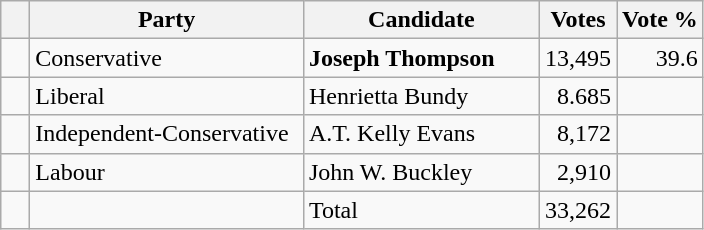<table class="wikitable">
<tr>
<th></th>
<th scope="col" width="175">Party</th>
<th scope="col" width="150">Candidate</th>
<th>Votes</th>
<th>Vote %</th>
</tr>
<tr>
<td>   </td>
<td>Conservative</td>
<td><strong>Joseph Thompson</strong></td>
<td align=right>13,495</td>
<td align=right>39.6</td>
</tr>
<tr>
<td>   </td>
<td>Liberal</td>
<td>Henrietta Bundy</td>
<td align=right>8.685</td>
<td align=right></td>
</tr>
<tr>
<td>   </td>
<td>Independent-Conservative</td>
<td>A.T. Kelly Evans</td>
<td align=right>8,172</td>
<td align=right></td>
</tr>
<tr>
<td>   </td>
<td>Labour</td>
<td>John W. Buckley</td>
<td align=right>2,910</td>
<td align=right></td>
</tr>
<tr>
<td></td>
<td></td>
<td>Total</td>
<td align=right>33,262</td>
<td></td>
</tr>
</table>
